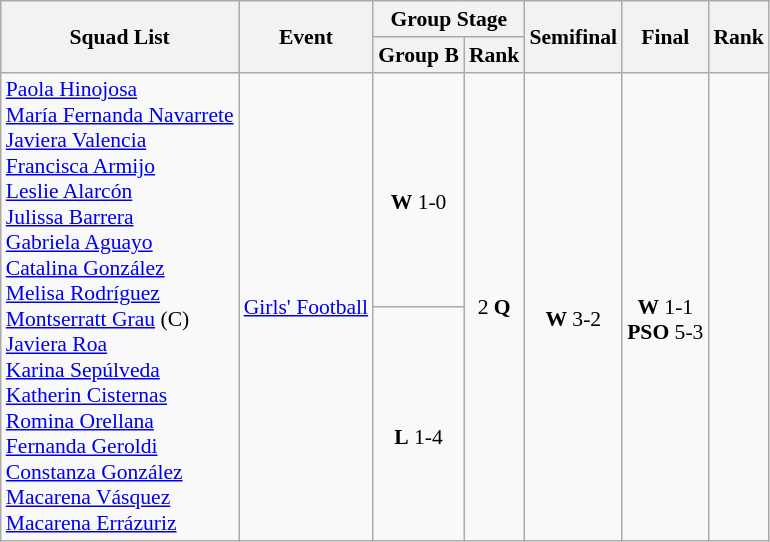<table class=wikitable style="font-size:90%">
<tr>
<th rowspan=2>Squad List</th>
<th rowspan=2>Event</th>
<th colspan=2>Group Stage</th>
<th rowspan=2>Semifinal</th>
<th rowspan=2>Final</th>
<th rowspan=2>Rank</th>
</tr>
<tr>
<th>Group B</th>
<th>Rank</th>
</tr>
<tr>
<td rowspan=2><a href='#'>Paola Hinojosa</a><br><a href='#'>María Fernanda Navarrete</a><br><a href='#'>Javiera Valencia</a><br><a href='#'>Francisca Armijo</a><br><a href='#'>Leslie Alarcón</a><br><a href='#'>Julissa Barrera</a><br><a href='#'>Gabriela Aguayo</a><br><a href='#'>Catalina González</a><br><a href='#'>Melisa Rodríguez</a><br><a href='#'>Montserratt Grau</a> (C)<br><a href='#'>Javiera Roa</a><br><a href='#'>Karina Sepúlveda</a><br><a href='#'>Katherin Cisternas</a><br><a href='#'>Romina Orellana</a><br><a href='#'>Fernanda Geroldi</a><br><a href='#'>Constanza González</a><br><a href='#'>Macarena Vásquez</a><br><a href='#'>Macarena Errázuriz</a></td>
<td rowspan=2><a href='#'>Girls' Football</a></td>
<td align=center><br> <strong>W</strong> 1-0</td>
<td rowspan=2 align=center>2 <strong>Q</strong></td>
<td rowspan=2 align=center><br> <strong>W</strong> 3-2</td>
<td rowspan=2 align=center><br> <strong>W</strong> 1-1<br><strong>PSO</strong> 5-3</td>
<td rowspan=2 align=center></td>
</tr>
<tr>
<td align=center><br> <strong>L</strong> 1-4</td>
</tr>
</table>
